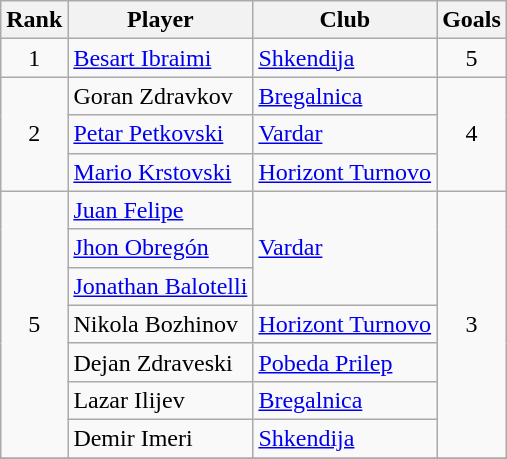<table class="wikitable" style="text-align:center">
<tr>
<th>Rank</th>
<th>Player</th>
<th>Club</th>
<th>Goals</th>
</tr>
<tr>
<td>1</td>
<td align="left"> <a href='#'>Besart Ibraimi</a></td>
<td align="left"><a href='#'>Shkendija</a></td>
<td>5</td>
</tr>
<tr>
<td rowspan="3">2</td>
<td align="left"> Goran Zdravkov</td>
<td align="left"><a href='#'>Bregalnica</a></td>
<td rowspan="3">4</td>
</tr>
<tr>
<td align="left"> <a href='#'>Petar Petkovski</a></td>
<td align="left"><a href='#'>Vardar</a></td>
</tr>
<tr>
<td align="left"> <a href='#'>Mario Krstovski</a></td>
<td align="left"><a href='#'>Horizont Turnovo</a></td>
</tr>
<tr>
<td rowspan="7">5</td>
<td align="left"> <a href='#'>Juan Felipe</a></td>
<td rowspan="3" align="left"><a href='#'>Vardar</a></td>
<td rowspan="7">3</td>
</tr>
<tr>
<td align="left"> <a href='#'>Jhon Obregón</a></td>
</tr>
<tr>
<td align="left"> <a href='#'>Jonathan Balotelli</a></td>
</tr>
<tr>
<td align="left"> Nikola Bozhinov</td>
<td align="left"><a href='#'>Horizont Turnovo</a></td>
</tr>
<tr>
<td align="left"> Dejan Zdraveski</td>
<td align="left"><a href='#'>Pobeda Prilep</a></td>
</tr>
<tr>
<td align="left"> Lazar Ilijev</td>
<td align="left"><a href='#'>Bregalnica</a></td>
</tr>
<tr>
<td align="left"> Demir Imeri</td>
<td align="left"><a href='#'>Shkendija</a></td>
</tr>
<tr>
</tr>
</table>
